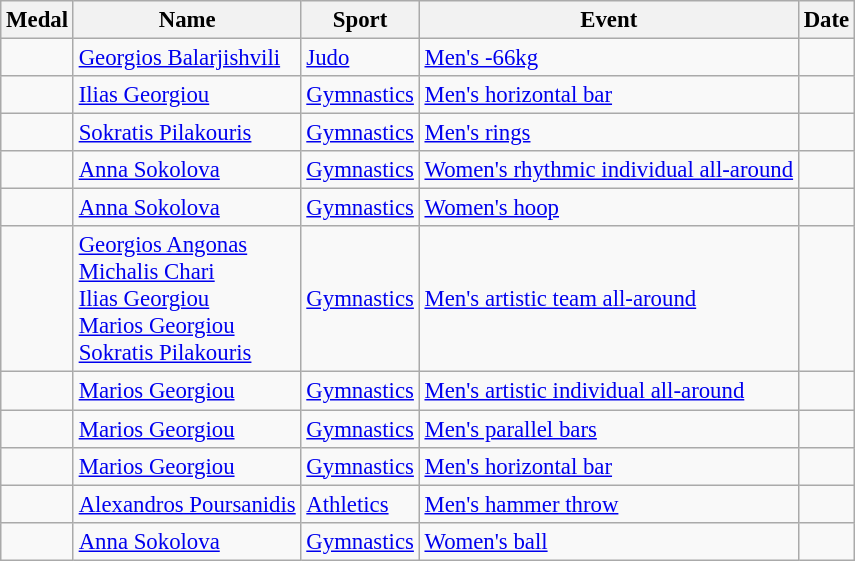<table class="wikitable sortable" style="font-size: 95%;">
<tr>
<th>Medal</th>
<th>Name</th>
<th>Sport</th>
<th>Event</th>
<th>Date</th>
</tr>
<tr>
<td></td>
<td><a href='#'>Georgios Balarjishvili</a></td>
<td><a href='#'>Judo</a></td>
<td><a href='#'>Men's -66kg</a></td>
<td></td>
</tr>
<tr>
<td></td>
<td><a href='#'>Ilias Georgiou</a></td>
<td><a href='#'>Gymnastics</a></td>
<td><a href='#'>Men's horizontal bar</a></td>
<td></td>
</tr>
<tr>
<td></td>
<td><a href='#'>Sokratis Pilakouris</a></td>
<td><a href='#'>Gymnastics</a></td>
<td><a href='#'>Men's rings</a></td>
<td></td>
</tr>
<tr>
<td></td>
<td><a href='#'>Anna Sokolova</a></td>
<td><a href='#'>Gymnastics</a></td>
<td><a href='#'>Women's rhythmic individual all-around</a></td>
<td></td>
</tr>
<tr>
<td></td>
<td><a href='#'>Anna Sokolova</a></td>
<td><a href='#'>Gymnastics</a></td>
<td><a href='#'>Women's hoop</a></td>
<td></td>
</tr>
<tr>
<td></td>
<td><a href='#'>Georgios Angonas</a><br><a href='#'>Michalis Chari</a><br><a href='#'>Ilias Georgiou</a><br><a href='#'>Marios Georgiou</a><br><a href='#'>Sokratis Pilakouris</a></td>
<td><a href='#'>Gymnastics</a></td>
<td><a href='#'>Men's artistic team all-around</a></td>
<td></td>
</tr>
<tr>
<td></td>
<td><a href='#'>Marios Georgiou</a></td>
<td><a href='#'>Gymnastics</a></td>
<td><a href='#'>Men's artistic individual all-around</a></td>
<td></td>
</tr>
<tr>
<td></td>
<td><a href='#'>Marios Georgiou</a></td>
<td><a href='#'>Gymnastics</a></td>
<td><a href='#'>Men's parallel bars</a></td>
<td></td>
</tr>
<tr>
<td></td>
<td><a href='#'>Marios Georgiou</a></td>
<td><a href='#'>Gymnastics</a></td>
<td><a href='#'>Men's horizontal bar</a></td>
<td></td>
</tr>
<tr>
<td></td>
<td><a href='#'>Alexandros Poursanidis</a></td>
<td><a href='#'>Athletics</a></td>
<td><a href='#'>Men's hammer throw</a></td>
<td></td>
</tr>
<tr>
<td></td>
<td><a href='#'>Anna Sokolova</a></td>
<td><a href='#'>Gymnastics</a></td>
<td><a href='#'>Women's ball</a></td>
<td></td>
</tr>
</table>
